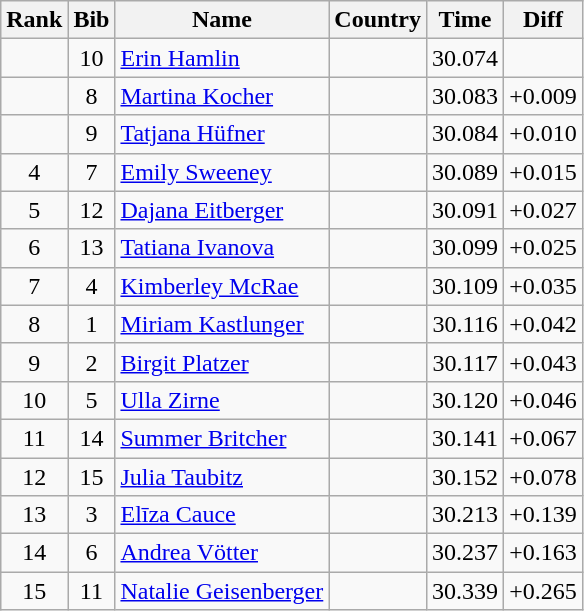<table class="wikitable sortable" style="text-align:center">
<tr>
<th>Rank</th>
<th>Bib</th>
<th>Name</th>
<th>Country</th>
<th>Time</th>
<th>Diff</th>
</tr>
<tr>
<td></td>
<td>10</td>
<td align=left><a href='#'>Erin Hamlin</a></td>
<td align=left></td>
<td>30.074</td>
<td></td>
</tr>
<tr>
<td></td>
<td>8</td>
<td align=left><a href='#'>Martina Kocher</a></td>
<td align=left></td>
<td>30.083</td>
<td>+0.009</td>
</tr>
<tr>
<td></td>
<td>9</td>
<td align=left><a href='#'>Tatjana Hüfner</a></td>
<td align=left></td>
<td>30.084</td>
<td>+0.010</td>
</tr>
<tr>
<td>4</td>
<td>7</td>
<td align=left><a href='#'>Emily Sweeney</a></td>
<td align=left></td>
<td>30.089</td>
<td>+0.015</td>
</tr>
<tr>
<td>5</td>
<td>12</td>
<td align=left><a href='#'>Dajana Eitberger</a></td>
<td align=left></td>
<td>30.091</td>
<td>+0.027</td>
</tr>
<tr>
<td>6</td>
<td>13</td>
<td align=left><a href='#'>Tatiana Ivanova</a></td>
<td align=left></td>
<td>30.099</td>
<td>+0.025</td>
</tr>
<tr>
<td>7</td>
<td>4</td>
<td align=left><a href='#'>Kimberley McRae</a></td>
<td align=left></td>
<td>30.109</td>
<td>+0.035</td>
</tr>
<tr>
<td>8</td>
<td>1</td>
<td align=left><a href='#'>Miriam Kastlunger</a></td>
<td align=left></td>
<td>30.116</td>
<td>+0.042</td>
</tr>
<tr>
<td>9</td>
<td>2</td>
<td align=left><a href='#'>Birgit Platzer</a></td>
<td align=left></td>
<td>30.117</td>
<td>+0.043</td>
</tr>
<tr>
<td>10</td>
<td>5</td>
<td align=left><a href='#'>Ulla Zirne</a></td>
<td align=left></td>
<td>30.120</td>
<td>+0.046</td>
</tr>
<tr>
<td>11</td>
<td>14</td>
<td align=left><a href='#'>Summer Britcher</a></td>
<td align=left></td>
<td>30.141</td>
<td>+0.067</td>
</tr>
<tr>
<td>12</td>
<td>15</td>
<td align=left><a href='#'>Julia Taubitz</a></td>
<td align=left></td>
<td>30.152</td>
<td>+0.078</td>
</tr>
<tr>
<td>13</td>
<td>3</td>
<td align=left><a href='#'>Elīza Cauce</a></td>
<td align=left></td>
<td>30.213</td>
<td>+0.139</td>
</tr>
<tr>
<td>14</td>
<td>6</td>
<td align=left><a href='#'>Andrea Vötter</a></td>
<td align=left></td>
<td>30.237</td>
<td>+0.163</td>
</tr>
<tr>
<td>15</td>
<td>11</td>
<td align=left><a href='#'>Natalie Geisenberger</a></td>
<td align=left></td>
<td>30.339</td>
<td>+0.265</td>
</tr>
</table>
